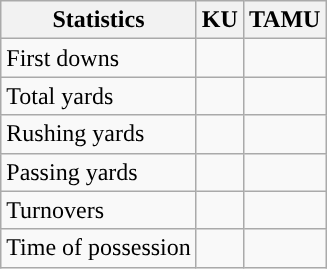<table class="wikitable" style="float: left;">
<tr>
<th>Statistics</th>
<th>KU</th>
<th>TAMU</th>
</tr>
<tr>
<td>First downs</td>
<td></td>
<td></td>
</tr>
<tr>
<td>Total yards</td>
<td></td>
<td></td>
</tr>
<tr>
<td>Rushing yards</td>
<td></td>
<td></td>
</tr>
<tr>
<td>Passing yards</td>
<td></td>
<td></td>
</tr>
<tr>
<td>Turnovers</td>
<td></td>
<td></td>
</tr>
<tr>
<td>Time of possession</td>
<td></td>
<td></td>
</tr>
</table>
